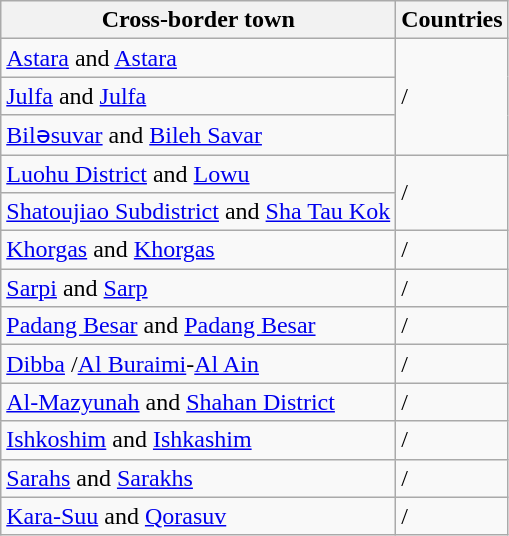<table class="wikitable">
<tr>
<th>Cross-border town</th>
<th>Countries</th>
</tr>
<tr>
<td><a href='#'>Astara</a> and <a href='#'>Astara</a></td>
<td rowspan="3"> / </td>
</tr>
<tr>
<td><a href='#'>Julfa</a> and <a href='#'>Julfa</a></td>
</tr>
<tr>
<td><a href='#'>Biləsuvar</a> and <a href='#'>Bileh Savar</a></td>
</tr>
<tr>
<td><a href='#'>Luohu District</a> and <a href='#'>Lowu</a></td>
<td rowspan="2"> / </td>
</tr>
<tr>
<td><a href='#'>Shatoujiao Subdistrict</a> and <a href='#'>Sha Tau Kok</a></td>
</tr>
<tr>
<td><a href='#'>Khorgas</a> and <a href='#'>Khorgas</a></td>
<td> / </td>
</tr>
<tr>
<td><a href='#'>Sarpi</a> and <a href='#'>Sarp</a></td>
<td> / </td>
</tr>
<tr>
<td><a href='#'>Padang Besar</a> and <a href='#'>Padang Besar</a></td>
<td> / </td>
</tr>
<tr>
<td><a href='#'>Dibba</a> /<a href='#'>Al Buraimi</a>-<a href='#'>Al Ain</a></td>
<td> / </td>
</tr>
<tr>
<td><a href='#'>Al-Mazyunah</a> and <a href='#'>Shahan District</a></td>
<td> / </td>
</tr>
<tr>
<td><a href='#'>Ishkoshim</a> and <a href='#'>Ishkashim</a></td>
<td> / </td>
</tr>
<tr>
<td><a href='#'>Sarahs</a> and <a href='#'>Sarakhs</a></td>
<td> / </td>
</tr>
<tr>
<td><a href='#'>Kara-Suu</a> and <a href='#'>Qorasuv</a></td>
<td> / </td>
</tr>
</table>
